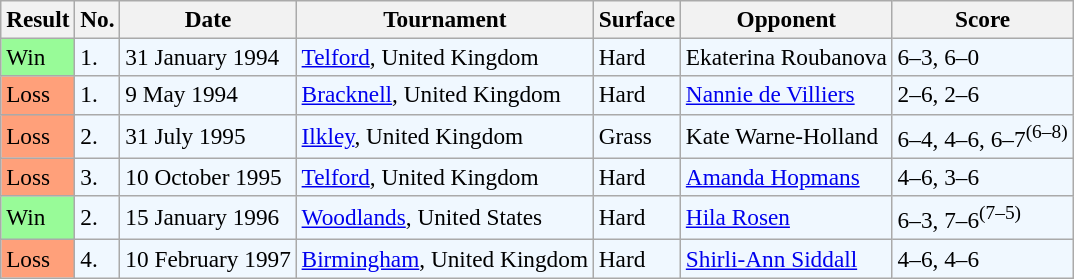<table class="sortable wikitable" style=font-size:97%>
<tr>
<th>Result</th>
<th>No.</th>
<th>Date</th>
<th>Tournament</th>
<th>Surface</th>
<th>Opponent</th>
<th>Score</th>
</tr>
<tr style="background:#f0f8ff;">
<td style="background:#98fb98;">Win</td>
<td>1.</td>
<td>31 January 1994</td>
<td><a href='#'>Telford</a>, United Kingdom</td>
<td>Hard</td>
<td> Ekaterina Roubanova</td>
<td>6–3, 6–0</td>
</tr>
<tr style="background:#f0f8ff;">
<td style="background:#ffa07a;">Loss</td>
<td>1.</td>
<td>9 May 1994</td>
<td><a href='#'>Bracknell</a>, United Kingdom</td>
<td>Hard</td>
<td> <a href='#'>Nannie de Villiers</a></td>
<td>2–6, 2–6</td>
</tr>
<tr style="background:#f0f8ff;">
<td style="background:#ffa07a;">Loss</td>
<td>2.</td>
<td>31 July 1995</td>
<td><a href='#'>Ilkley</a>, United Kingdom</td>
<td>Grass</td>
<td> Kate Warne-Holland</td>
<td>6–4, 4–6, 6–7<sup>(6–8)</sup></td>
</tr>
<tr style="background:#f0f8ff;">
<td style="background:#ffa07a;">Loss</td>
<td>3.</td>
<td>10 October 1995</td>
<td><a href='#'>Telford</a>, United Kingdom</td>
<td>Hard</td>
<td> <a href='#'>Amanda Hopmans</a></td>
<td>4–6, 3–6</td>
</tr>
<tr style="background:#f0f8ff;">
<td style="background:#98fb98;">Win</td>
<td>2.</td>
<td>15 January 1996</td>
<td><a href='#'>Woodlands</a>, United States</td>
<td>Hard</td>
<td> <a href='#'>Hila Rosen</a></td>
<td>6–3, 7–6<sup>(7–5)</sup></td>
</tr>
<tr style="background:#f0f8ff;">
<td style="background:#ffa07a;">Loss</td>
<td>4.</td>
<td>10 February 1997</td>
<td><a href='#'>Birmingham</a>, United Kingdom</td>
<td>Hard</td>
<td> <a href='#'>Shirli-Ann Siddall</a></td>
<td>4–6, 4–6</td>
</tr>
</table>
